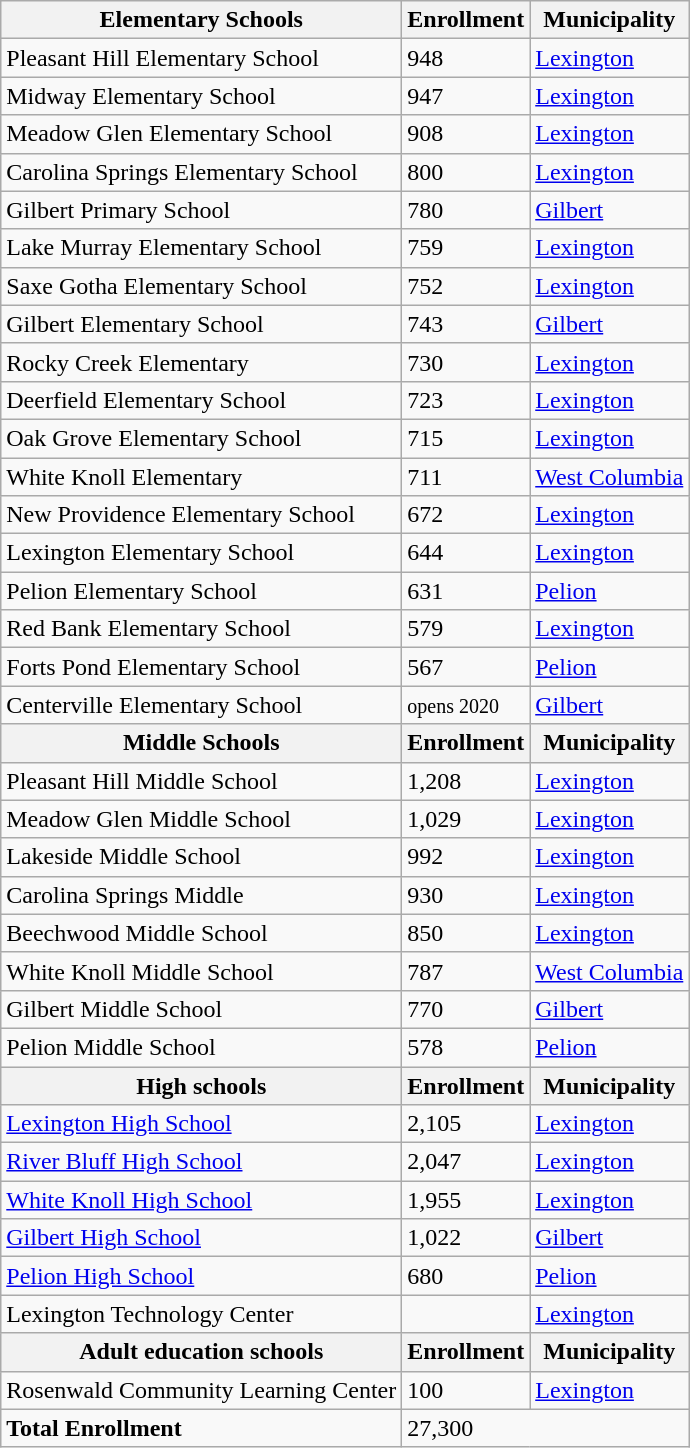<table class="wikitable">
<tr>
<th>Elementary Schools</th>
<th>Enrollment</th>
<th>Municipality</th>
</tr>
<tr>
<td>Pleasant Hill Elementary School</td>
<td>948</td>
<td><a href='#'>Lexington</a></td>
</tr>
<tr>
<td>Midway Elementary School</td>
<td>947</td>
<td><a href='#'>Lexington</a></td>
</tr>
<tr>
<td>Meadow Glen Elementary School</td>
<td>908</td>
<td><a href='#'>Lexington</a></td>
</tr>
<tr>
<td>Carolina Springs Elementary School</td>
<td>800</td>
<td><a href='#'>Lexington</a></td>
</tr>
<tr>
<td>Gilbert Primary School</td>
<td>780</td>
<td><a href='#'>Gilbert</a></td>
</tr>
<tr>
<td>Lake Murray Elementary School</td>
<td>759</td>
<td><a href='#'>Lexington</a></td>
</tr>
<tr>
<td>Saxe Gotha Elementary School</td>
<td>752</td>
<td><a href='#'>Lexington</a></td>
</tr>
<tr>
<td>Gilbert Elementary School</td>
<td>743</td>
<td><a href='#'>Gilbert</a></td>
</tr>
<tr>
<td>Rocky Creek Elementary</td>
<td>730</td>
<td><a href='#'>Lexington</a></td>
</tr>
<tr>
<td>Deerfield Elementary School</td>
<td>723</td>
<td><a href='#'>Lexington</a></td>
</tr>
<tr>
<td>Oak Grove Elementary School</td>
<td>715</td>
<td><a href='#'>Lexington</a></td>
</tr>
<tr>
<td>White Knoll Elementary</td>
<td>711</td>
<td><a href='#'>West Columbia</a></td>
</tr>
<tr>
<td>New Providence Elementary School</td>
<td>672</td>
<td><a href='#'>Lexington</a></td>
</tr>
<tr>
<td>Lexington Elementary School</td>
<td>644</td>
<td><a href='#'>Lexington</a></td>
</tr>
<tr>
<td>Pelion Elementary School</td>
<td>631</td>
<td><a href='#'>Pelion</a></td>
</tr>
<tr>
<td>Red Bank Elementary School</td>
<td>579</td>
<td><a href='#'>Lexington</a></td>
</tr>
<tr>
<td>Forts Pond Elementary School</td>
<td>567</td>
<td><a href='#'>Pelion</a></td>
</tr>
<tr>
<td>Centerville Elementary School</td>
<td><small>opens 2020</small></td>
<td><a href='#'>Gilbert</a></td>
</tr>
<tr>
<th>Middle Schools</th>
<th>Enrollment</th>
<th>Municipality</th>
</tr>
<tr>
<td>Pleasant Hill Middle School</td>
<td>1,208</td>
<td><a href='#'>Lexington</a></td>
</tr>
<tr>
<td>Meadow Glen Middle School</td>
<td>1,029</td>
<td><a href='#'>Lexington</a></td>
</tr>
<tr>
<td>Lakeside Middle School</td>
<td>992</td>
<td><a href='#'>Lexington</a></td>
</tr>
<tr>
<td>Carolina Springs Middle</td>
<td>930</td>
<td><a href='#'>Lexington</a></td>
</tr>
<tr>
<td>Beechwood Middle School</td>
<td>850</td>
<td><a href='#'>Lexington</a></td>
</tr>
<tr>
<td>White Knoll Middle School</td>
<td>787</td>
<td><a href='#'>West Columbia</a></td>
</tr>
<tr>
<td>Gilbert Middle School</td>
<td>770</td>
<td><a href='#'>Gilbert</a></td>
</tr>
<tr>
<td>Pelion Middle School</td>
<td>578</td>
<td><a href='#'>Pelion</a></td>
</tr>
<tr>
<th>High schools</th>
<th>Enrollment</th>
<th>Municipality</th>
</tr>
<tr>
<td><a href='#'>Lexington High School</a></td>
<td>2,105</td>
<td><a href='#'>Lexington</a></td>
</tr>
<tr>
<td><a href='#'>River Bluff High School</a></td>
<td>2,047</td>
<td><a href='#'>Lexington</a></td>
</tr>
<tr>
<td><a href='#'>White Knoll High School</a></td>
<td>1,955</td>
<td><a href='#'>Lexington</a></td>
</tr>
<tr>
<td><a href='#'>Gilbert High School</a></td>
<td>1,022</td>
<td><a href='#'>Gilbert</a></td>
</tr>
<tr>
<td><a href='#'>Pelion High School</a></td>
<td>680</td>
<td><a href='#'>Pelion</a></td>
</tr>
<tr>
<td>Lexington Technology Center</td>
<td></td>
<td><a href='#'>Lexington</a></td>
</tr>
<tr>
<th>Adult education schools</th>
<th>Enrollment</th>
<th>Municipality</th>
</tr>
<tr>
<td>Rosenwald Community Learning Center</td>
<td>100</td>
<td><a href='#'>Lexington</a></td>
</tr>
<tr>
<td><strong>Total Enrollment</strong></td>
<td colspan=2>27,300</td>
</tr>
</table>
